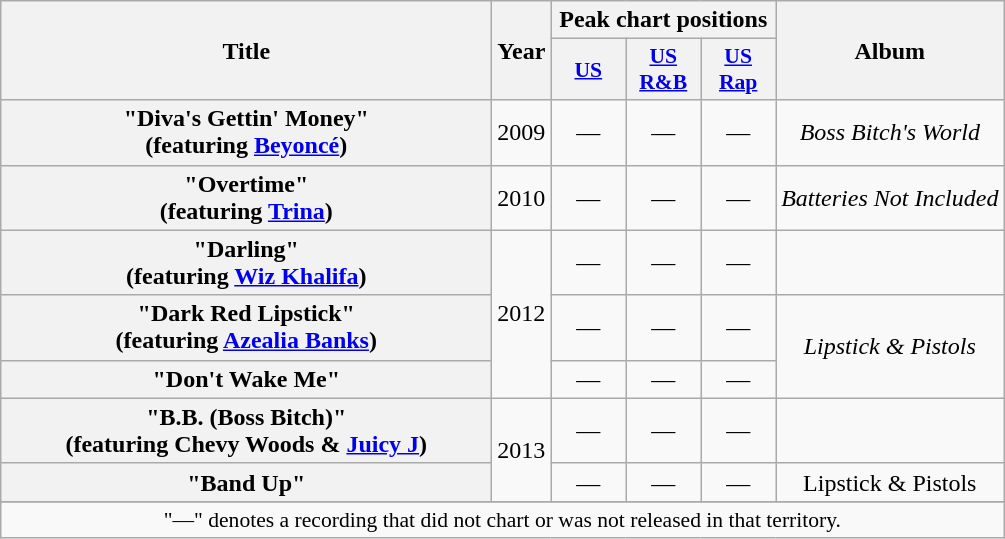<table class="wikitable plainrowheaders" style="text-align:center;">
<tr>
<th scope="col" rowspan="2" style="width:20em;">Title</th>
<th scope="col" rowspan="2">Year</th>
<th scope="col" colspan="3">Peak chart positions</th>
<th scope="col" rowspan="2">Album</th>
</tr>
<tr>
<th style="width:3em;font-size:90%;"><a href='#'>US</a></th>
<th style="width:3em;font-size:90%;"><a href='#'>US<br>R&B</a></th>
<th style="width:3em;font-size:90%;"><a href='#'>US<br>Rap</a></th>
</tr>
<tr>
<th scope="row">"Diva's Gettin' Money"<br><span>(featuring <a href='#'>Beyoncé</a>)</span></th>
<td>2009</td>
<td>—</td>
<td>—</td>
<td>—</td>
<td><em>Boss Bitch's World</em></td>
</tr>
<tr>
<th scope="row">"Overtime"<br><span>(featuring <a href='#'>Trina</a>)</span></th>
<td>2010</td>
<td>—</td>
<td>—</td>
<td>—</td>
<td><em>Batteries Not Included</em></td>
</tr>
<tr>
<th scope="row">"Darling"<br><span>(featuring <a href='#'>Wiz Khalifa</a>)</span></th>
<td rowspan="3">2012</td>
<td>—</td>
<td>—</td>
<td>—</td>
<td></td>
</tr>
<tr>
<th scope="row">"Dark Red Lipstick"<br><span>(featuring <a href='#'>Azealia Banks</a>)</span></th>
<td>—</td>
<td>—</td>
<td>—</td>
<td rowspan="2"><em>Lipstick & Pistols</em></td>
</tr>
<tr>
<th scope="row">"Don't Wake Me"</th>
<td>—</td>
<td>—</td>
<td>—</td>
</tr>
<tr>
<th scope="row">"B.B. (Boss Bitch)"<br><span>(featuring Chevy Woods & <a href='#'>Juicy J</a>)</span></th>
<td rowspan="2">2013</td>
<td>—</td>
<td>—</td>
<td>—</td>
<td></td>
</tr>
<tr>
<th scope="row">"Band Up"</th>
<td>—</td>
<td>—</td>
<td>—</td>
<td>Lipstick & Pistols</td>
</tr>
<tr>
</tr>
<tr>
<td colspan="14" style="font-size:90%">"—" denotes a recording that did not chart or was not released in that territory.</td>
</tr>
</table>
